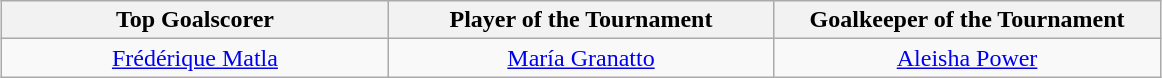<table class=wikitable style="margin:auto; text-align:center">
<tr>
<th style="width: 250px;">Top Goalscorer</th>
<th style="width: 250px;">Player of the Tournament</th>
<th style="width: 250px;">Goalkeeper of the Tournament</th>
</tr>
<tr>
<td> <a href='#'>Frédérique Matla</a></td>
<td> <a href='#'>María Granatto</a></td>
<td> <a href='#'>Aleisha Power</a></td>
</tr>
</table>
